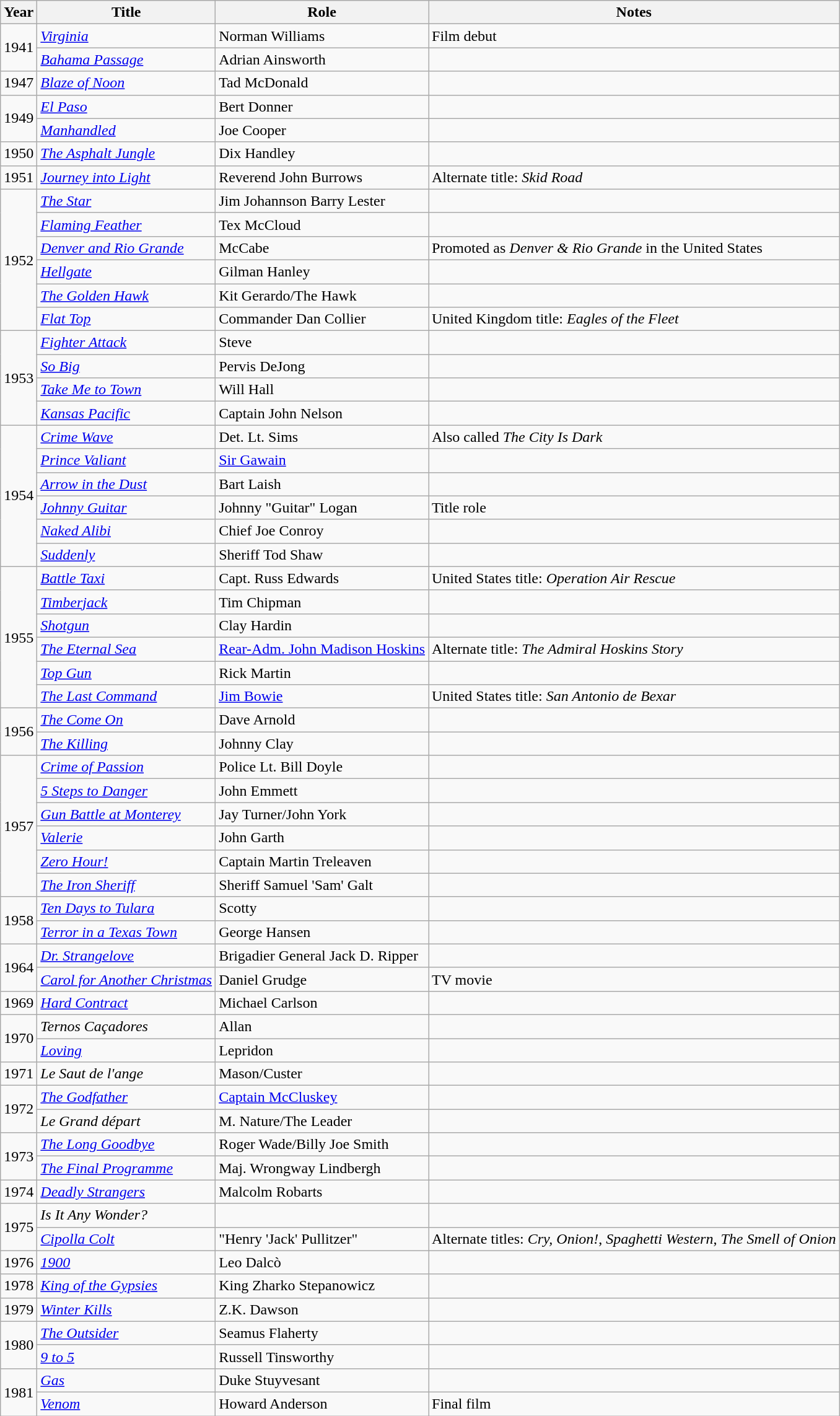<table class="wikitable sortable">
<tr>
<th>Year</th>
<th>Title</th>
<th class="unsortable">Role</th>
<th class="unsortable">Notes</th>
</tr>
<tr>
<td rowspan=2>1941</td>
<td><em><a href='#'>Virginia</a></em></td>
<td>Norman Williams</td>
<td>Film debut</td>
</tr>
<tr>
<td><em><a href='#'>Bahama Passage</a></em></td>
<td>Adrian Ainsworth</td>
<td></td>
</tr>
<tr>
<td>1947</td>
<td><em><a href='#'>Blaze of Noon</a></em></td>
<td>Tad McDonald</td>
<td></td>
</tr>
<tr>
<td rowspan=2>1949</td>
<td><em><a href='#'>El Paso</a></em></td>
<td>Bert Donner</td>
<td></td>
</tr>
<tr>
<td><em><a href='#'>Manhandled</a></em></td>
<td>Joe Cooper</td>
<td></td>
</tr>
<tr>
<td>1950</td>
<td><em><a href='#'>The Asphalt Jungle</a></em></td>
<td>Dix Handley</td>
<td></td>
</tr>
<tr>
<td>1951</td>
<td><em><a href='#'>Journey into Light</a></em></td>
<td>Reverend John Burrows</td>
<td>Alternate title: <em>Skid Road </em></td>
</tr>
<tr>
<td rowspan=6>1952</td>
<td><em><a href='#'>The Star</a></em></td>
<td>Jim Johannson Barry Lester</td>
<td></td>
</tr>
<tr>
<td><em><a href='#'>Flaming Feather</a></em></td>
<td>Tex McCloud</td>
<td></td>
</tr>
<tr>
<td><em><a href='#'>Denver and Rio Grande</a></em></td>
<td>McCabe</td>
<td>Promoted as <em>Denver & Rio Grande</em> in the United States</td>
</tr>
<tr>
<td><em><a href='#'>Hellgate</a></em></td>
<td>Gilman Hanley</td>
<td></td>
</tr>
<tr>
<td><em><a href='#'>The Golden Hawk</a></em></td>
<td>Kit Gerardo/The Hawk</td>
<td></td>
</tr>
<tr>
<td><em><a href='#'>Flat Top</a></em></td>
<td>Commander Dan Collier</td>
<td>United Kingdom title: <em>Eagles of the Fleet</em></td>
</tr>
<tr>
<td rowspan=4>1953</td>
<td><em><a href='#'>Fighter Attack</a></em></td>
<td>Steve</td>
<td></td>
</tr>
<tr>
<td><em><a href='#'>So Big</a></em></td>
<td>Pervis DeJong</td>
<td></td>
</tr>
<tr>
<td><em><a href='#'>Take Me to Town</a></em></td>
<td>Will Hall</td>
<td></td>
</tr>
<tr>
<td><em><a href='#'>Kansas Pacific</a></em></td>
<td>Captain John Nelson</td>
<td></td>
</tr>
<tr>
<td rowspan=6>1954</td>
<td><em><a href='#'>Crime Wave</a></em></td>
<td>Det. Lt. Sims</td>
<td>Also called <em>The City Is Dark</em></td>
</tr>
<tr>
<td><em><a href='#'>Prince Valiant</a></em></td>
<td><a href='#'>Sir Gawain</a></td>
<td></td>
</tr>
<tr>
<td><em><a href='#'>Arrow in the Dust</a></em></td>
<td>Bart Laish</td>
<td></td>
</tr>
<tr>
<td><em><a href='#'>Johnny Guitar</a></em></td>
<td>Johnny "Guitar" Logan</td>
<td>Title role</td>
</tr>
<tr>
<td><em><a href='#'>Naked Alibi</a></em></td>
<td>Chief Joe Conroy</td>
<td></td>
</tr>
<tr>
<td><em><a href='#'>Suddenly</a></em></td>
<td>Sheriff Tod Shaw</td>
<td></td>
</tr>
<tr>
<td rowspan=6>1955</td>
<td><em><a href='#'>Battle Taxi</a></em></td>
<td>Capt. Russ Edwards</td>
<td>United States title: <em>Operation Air Rescue</em></td>
</tr>
<tr>
<td><em><a href='#'>Timberjack</a></em></td>
<td>Tim Chipman</td>
<td></td>
</tr>
<tr>
<td><em><a href='#'>Shotgun</a></em></td>
<td>Clay Hardin</td>
<td></td>
</tr>
<tr>
<td><em><a href='#'>The Eternal Sea</a></em></td>
<td><a href='#'>Rear-Adm. John Madison Hoskins</a></td>
<td>Alternate title: <em>The Admiral Hoskins Story</em></td>
</tr>
<tr>
<td><em><a href='#'>Top Gun</a></em></td>
<td>Rick Martin</td>
<td></td>
</tr>
<tr>
<td><em><a href='#'>The Last Command</a></em></td>
<td><a href='#'>Jim Bowie</a></td>
<td>United States title: <em>San Antonio de Bexar</em></td>
</tr>
<tr>
<td rowspan=2>1956</td>
<td><em><a href='#'>The Come On</a></em></td>
<td>Dave Arnold</td>
<td></td>
</tr>
<tr>
<td><em><a href='#'>The Killing</a></em></td>
<td>Johnny Clay</td>
<td></td>
</tr>
<tr>
<td rowspan=6>1957</td>
<td><em><a href='#'>Crime of Passion</a></em></td>
<td>Police Lt. Bill Doyle</td>
<td></td>
</tr>
<tr>
<td><em><a href='#'>5 Steps to Danger</a></em></td>
<td>John Emmett</td>
<td></td>
</tr>
<tr>
<td><em><a href='#'>Gun Battle at Monterey</a></em></td>
<td>Jay Turner/John York</td>
<td></td>
</tr>
<tr>
<td><em><a href='#'>Valerie</a></em></td>
<td>John Garth</td>
<td></td>
</tr>
<tr>
<td><em><a href='#'>Zero Hour!</a></em></td>
<td>Captain Martin Treleaven</td>
<td></td>
</tr>
<tr>
<td><em><a href='#'>The Iron Sheriff</a></em></td>
<td>Sheriff Samuel 'Sam' Galt</td>
<td></td>
</tr>
<tr>
<td rowspan=2>1958</td>
<td><em><a href='#'>Ten Days to Tulara</a></em></td>
<td>Scotty</td>
<td></td>
</tr>
<tr>
<td><em><a href='#'>Terror in a Texas Town</a></em></td>
<td>George Hansen</td>
<td></td>
</tr>
<tr>
<td rowspan=2>1964</td>
<td><em><a href='#'>Dr. Strangelove</a></em></td>
<td>Brigadier General Jack D. Ripper</td>
<td></td>
</tr>
<tr>
<td><em><a href='#'>Carol for Another Christmas</a></em></td>
<td>Daniel Grudge</td>
<td>TV movie</td>
</tr>
<tr>
<td>1969</td>
<td><em><a href='#'>Hard Contract</a></em></td>
<td>Michael Carlson</td>
<td></td>
</tr>
<tr>
<td rowspan=2>1970</td>
<td><em>Ternos Caçadores</em></td>
<td>Allan</td>
<td></td>
</tr>
<tr>
<td><em><a href='#'>Loving</a></em></td>
<td>Lepridon</td>
<td></td>
</tr>
<tr>
<td>1971</td>
<td><em>Le Saut de l'ange</em></td>
<td>Mason/Custer</td>
<td></td>
</tr>
<tr>
<td rowspan=2>1972</td>
<td><em><a href='#'>The Godfather</a></em></td>
<td><a href='#'>Captain McCluskey</a></td>
<td></td>
</tr>
<tr>
<td><em>Le Grand départ</em></td>
<td>M. Nature/The Leader</td>
<td></td>
</tr>
<tr>
<td rowspan=2>1973</td>
<td><em><a href='#'>The Long Goodbye</a></em></td>
<td>Roger Wade/Billy Joe Smith</td>
<td></td>
</tr>
<tr>
<td><em><a href='#'>The Final Programme</a></em></td>
<td>Maj. Wrongway Lindbergh</td>
<td></td>
</tr>
<tr>
<td>1974</td>
<td><em><a href='#'>Deadly Strangers</a></em></td>
<td>Malcolm Robarts</td>
<td></td>
</tr>
<tr>
<td rowspan=2>1975</td>
<td><em>Is It Any Wonder?</em></td>
<td></td>
<td></td>
</tr>
<tr>
<td><em><a href='#'>Cipolla Colt</a></em></td>
<td>"Henry 'Jack' Pullitzer"</td>
<td>Alternate titles: <em>Cry, Onion!</em>, <em>Spaghetti Western</em>, <em>The Smell of Onion</em></td>
</tr>
<tr>
<td>1976</td>
<td><em><a href='#'>1900</a></em></td>
<td>Leo Dalcò</td>
<td></td>
</tr>
<tr>
<td>1978</td>
<td><em><a href='#'>King of the Gypsies</a></em></td>
<td>King Zharko Stepanowicz</td>
<td></td>
</tr>
<tr>
<td>1979</td>
<td><em><a href='#'>Winter Kills</a></em></td>
<td>Z.K. Dawson</td>
<td></td>
</tr>
<tr>
<td rowspan=2>1980</td>
<td><em><a href='#'>The Outsider</a></em></td>
<td>Seamus Flaherty</td>
<td></td>
</tr>
<tr>
<td><em><a href='#'>9 to 5</a></em></td>
<td>Russell Tinsworthy</td>
<td></td>
</tr>
<tr>
<td rowspan=2>1981</td>
<td><em><a href='#'>Gas</a></em></td>
<td>Duke Stuyvesant</td>
<td></td>
</tr>
<tr>
<td><em><a href='#'>Venom</a></em></td>
<td>Howard Anderson</td>
<td>Final film</td>
</tr>
</table>
